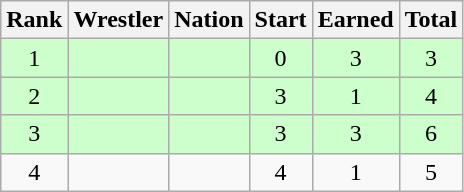<table class="wikitable sortable" style="text-align:center;">
<tr>
<th>Rank</th>
<th>Wrestler</th>
<th>Nation</th>
<th>Start</th>
<th>Earned</th>
<th>Total</th>
</tr>
<tr style="background:#cfc;">
<td>1</td>
<td align=left></td>
<td align=left></td>
<td>0</td>
<td>3</td>
<td>3</td>
</tr>
<tr style="background:#cfc;">
<td>2</td>
<td align=left></td>
<td align=left></td>
<td>3</td>
<td>1</td>
<td>4</td>
</tr>
<tr style="background:#cfc;">
<td>3</td>
<td align=left></td>
<td align=left></td>
<td>3</td>
<td>3</td>
<td>6</td>
</tr>
<tr>
<td>4</td>
<td align=left></td>
<td align=left></td>
<td>4</td>
<td>1</td>
<td>5</td>
</tr>
</table>
